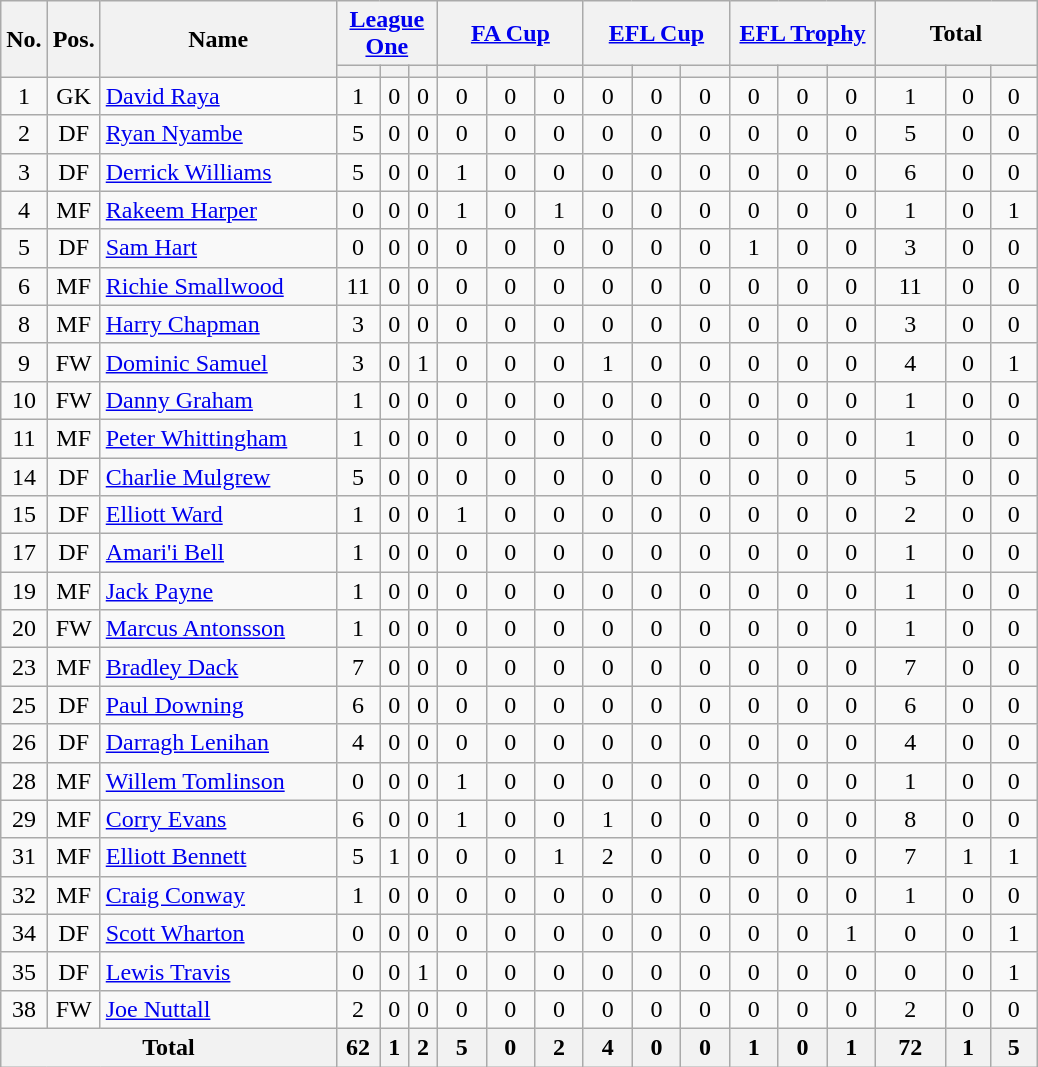<table class="wikitable sortable"  style="text-align: center; font-size:100%;">
<tr>
<th rowspan="2" width= 20>No.</th>
<th rowspan="2" width=20>Pos.</th>
<th rowspan="2" width=150>Name</th>
<th colspan=3 width= 60><a href='#'>League One</a></th>
<th colspan=3 width= 90><a href='#'>FA Cup</a></th>
<th colspan=3 width= 90><a href='#'>EFL Cup</a></th>
<th colspan=3 width= 90><a href='#'>EFL Trophy</a></th>
<th colspan=3 width= 100>Total</th>
</tr>
<tr>
<th></th>
<th></th>
<th></th>
<th></th>
<th></th>
<th></th>
<th></th>
<th></th>
<th></th>
<th></th>
<th></th>
<th></th>
<th></th>
<th></th>
<th></th>
</tr>
<tr>
<td>1</td>
<td>GK</td>
<td align="left"> <a href='#'>David Raya</a></td>
<td>1</td>
<td>0</td>
<td>0</td>
<td>0</td>
<td>0</td>
<td>0</td>
<td>0</td>
<td>0</td>
<td>0</td>
<td>0</td>
<td>0</td>
<td>0</td>
<td>1</td>
<td>0</td>
<td>0</td>
</tr>
<tr>
<td>2</td>
<td>DF</td>
<td align="left"> <a href='#'>Ryan Nyambe</a></td>
<td>5</td>
<td>0</td>
<td>0</td>
<td>0</td>
<td>0</td>
<td>0</td>
<td>0</td>
<td>0</td>
<td>0</td>
<td>0</td>
<td>0</td>
<td>0</td>
<td>5</td>
<td>0</td>
<td>0</td>
</tr>
<tr>
<td>3</td>
<td>DF</td>
<td align="left"> <a href='#'>Derrick Williams</a></td>
<td>5</td>
<td>0</td>
<td>0</td>
<td>1</td>
<td>0</td>
<td>0</td>
<td>0</td>
<td>0</td>
<td>0</td>
<td>0</td>
<td>0</td>
<td>0</td>
<td>6</td>
<td>0</td>
<td>0</td>
</tr>
<tr>
<td>4</td>
<td>MF</td>
<td align="left"> <a href='#'>Rakeem Harper</a></td>
<td>0</td>
<td>0</td>
<td>0</td>
<td>1</td>
<td>0</td>
<td>1</td>
<td>0</td>
<td>0</td>
<td>0</td>
<td>0</td>
<td>0</td>
<td>0</td>
<td>1</td>
<td>0</td>
<td>1</td>
</tr>
<tr>
<td>5</td>
<td>DF</td>
<td align="left"> <a href='#'>Sam Hart</a></td>
<td>0</td>
<td>0</td>
<td>0</td>
<td>0</td>
<td>0</td>
<td>0</td>
<td>0</td>
<td>0</td>
<td>0</td>
<td>1</td>
<td>0</td>
<td>0</td>
<td>3</td>
<td>0</td>
<td>0</td>
</tr>
<tr>
<td>6</td>
<td>MF</td>
<td align="left"> <a href='#'>Richie Smallwood</a></td>
<td>11</td>
<td>0</td>
<td>0</td>
<td>0</td>
<td>0</td>
<td>0</td>
<td>0</td>
<td>0</td>
<td>0</td>
<td>0</td>
<td>0</td>
<td>0</td>
<td>11</td>
<td>0</td>
<td>0</td>
</tr>
<tr>
<td>8</td>
<td>MF</td>
<td align="left"> <a href='#'>Harry Chapman</a></td>
<td>3</td>
<td>0</td>
<td>0</td>
<td>0</td>
<td>0</td>
<td>0</td>
<td>0</td>
<td>0</td>
<td>0</td>
<td>0</td>
<td>0</td>
<td>0</td>
<td>3</td>
<td>0</td>
<td>0</td>
</tr>
<tr>
<td>9</td>
<td>FW</td>
<td align="left"> <a href='#'>Dominic Samuel</a></td>
<td>3</td>
<td>0</td>
<td>1</td>
<td>0</td>
<td>0</td>
<td>0</td>
<td>1</td>
<td>0</td>
<td>0</td>
<td>0</td>
<td>0</td>
<td>0</td>
<td>4</td>
<td>0</td>
<td>1</td>
</tr>
<tr>
<td>10</td>
<td>FW</td>
<td align="left"> <a href='#'>Danny Graham</a></td>
<td>1</td>
<td>0</td>
<td>0</td>
<td>0</td>
<td>0</td>
<td>0</td>
<td>0</td>
<td>0</td>
<td>0</td>
<td>0</td>
<td>0</td>
<td>0</td>
<td>1</td>
<td>0</td>
<td>0</td>
</tr>
<tr>
<td>11</td>
<td>MF</td>
<td align="left"> <a href='#'>Peter Whittingham</a></td>
<td>1</td>
<td>0</td>
<td>0</td>
<td>0</td>
<td>0</td>
<td>0</td>
<td>0</td>
<td>0</td>
<td>0</td>
<td>0</td>
<td>0</td>
<td>0</td>
<td>1</td>
<td>0</td>
<td>0</td>
</tr>
<tr>
<td>14</td>
<td>DF</td>
<td align="left"> <a href='#'>Charlie Mulgrew</a></td>
<td>5</td>
<td>0</td>
<td>0</td>
<td>0</td>
<td>0</td>
<td>0</td>
<td>0</td>
<td>0</td>
<td>0</td>
<td>0</td>
<td>0</td>
<td>0</td>
<td>5</td>
<td>0</td>
<td>0</td>
</tr>
<tr>
<td>15</td>
<td>DF</td>
<td align="left"> <a href='#'>Elliott Ward</a></td>
<td>1</td>
<td>0</td>
<td>0</td>
<td>1</td>
<td>0</td>
<td>0</td>
<td>0</td>
<td>0</td>
<td>0</td>
<td>0</td>
<td>0</td>
<td>0</td>
<td>2</td>
<td>0</td>
<td>0</td>
</tr>
<tr>
<td>17</td>
<td>DF</td>
<td align="left"> <a href='#'>Amari'i Bell</a></td>
<td>1</td>
<td>0</td>
<td>0</td>
<td>0</td>
<td>0</td>
<td>0</td>
<td>0</td>
<td>0</td>
<td>0</td>
<td>0</td>
<td>0</td>
<td>0</td>
<td>1</td>
<td>0</td>
<td>0</td>
</tr>
<tr>
<td>19</td>
<td>MF</td>
<td align="left"> <a href='#'>Jack Payne</a></td>
<td>1</td>
<td>0</td>
<td>0</td>
<td>0</td>
<td>0</td>
<td>0</td>
<td>0</td>
<td>0</td>
<td>0</td>
<td>0</td>
<td>0</td>
<td>0</td>
<td>1</td>
<td>0</td>
<td>0</td>
</tr>
<tr>
<td>20</td>
<td>FW</td>
<td align="left"> <a href='#'>Marcus Antonsson</a></td>
<td>1</td>
<td>0</td>
<td>0</td>
<td>0</td>
<td>0</td>
<td>0</td>
<td>0</td>
<td>0</td>
<td>0</td>
<td>0</td>
<td>0</td>
<td>0</td>
<td>1</td>
<td>0</td>
<td>0</td>
</tr>
<tr>
<td>23</td>
<td>MF</td>
<td align="left"> <a href='#'>Bradley Dack</a></td>
<td>7</td>
<td>0</td>
<td>0</td>
<td>0</td>
<td>0</td>
<td>0</td>
<td>0</td>
<td>0</td>
<td>0</td>
<td>0</td>
<td>0</td>
<td>0</td>
<td>7</td>
<td>0</td>
<td>0</td>
</tr>
<tr>
<td>25</td>
<td>DF</td>
<td align="left"> <a href='#'>Paul Downing</a></td>
<td>6</td>
<td>0</td>
<td>0</td>
<td>0</td>
<td>0</td>
<td>0</td>
<td>0</td>
<td>0</td>
<td>0</td>
<td>0</td>
<td>0</td>
<td>0</td>
<td>6</td>
<td>0</td>
<td>0</td>
</tr>
<tr>
<td>26</td>
<td>DF</td>
<td align="left"> <a href='#'>Darragh Lenihan</a></td>
<td>4</td>
<td>0</td>
<td>0</td>
<td>0</td>
<td>0</td>
<td>0</td>
<td>0</td>
<td>0</td>
<td>0</td>
<td>0</td>
<td>0</td>
<td>0</td>
<td>4</td>
<td>0</td>
<td>0</td>
</tr>
<tr>
<td>28</td>
<td>MF</td>
<td align="left"> <a href='#'>Willem Tomlinson</a></td>
<td>0</td>
<td>0</td>
<td>0</td>
<td>1</td>
<td>0</td>
<td>0</td>
<td>0</td>
<td>0</td>
<td>0</td>
<td>0</td>
<td>0</td>
<td>0</td>
<td>1</td>
<td>0</td>
<td>0</td>
</tr>
<tr>
<td>29</td>
<td>MF</td>
<td align="left"> <a href='#'>Corry Evans</a></td>
<td>6</td>
<td>0</td>
<td>0</td>
<td>1</td>
<td>0</td>
<td>0</td>
<td>1</td>
<td>0</td>
<td>0</td>
<td>0</td>
<td>0</td>
<td>0</td>
<td>8</td>
<td>0</td>
<td>0</td>
</tr>
<tr>
<td>31</td>
<td>MF</td>
<td align="left"> <a href='#'>Elliott Bennett</a></td>
<td>5</td>
<td>1</td>
<td>0</td>
<td>0</td>
<td>0</td>
<td>1</td>
<td>2</td>
<td>0</td>
<td>0</td>
<td>0</td>
<td>0</td>
<td>0</td>
<td>7</td>
<td>1</td>
<td>1</td>
</tr>
<tr>
<td>32</td>
<td>MF</td>
<td align="left"> <a href='#'>Craig Conway</a></td>
<td>1</td>
<td>0</td>
<td>0</td>
<td>0</td>
<td>0</td>
<td>0</td>
<td>0</td>
<td>0</td>
<td>0</td>
<td>0</td>
<td>0</td>
<td>0</td>
<td>1</td>
<td>0</td>
<td>0</td>
</tr>
<tr>
<td>34</td>
<td>DF</td>
<td align="left"> <a href='#'>Scott Wharton</a></td>
<td>0</td>
<td>0</td>
<td>0</td>
<td>0</td>
<td>0</td>
<td>0</td>
<td>0</td>
<td>0</td>
<td>0</td>
<td>0</td>
<td>0</td>
<td>1</td>
<td>0</td>
<td>0</td>
<td>1</td>
</tr>
<tr>
<td>35</td>
<td>DF</td>
<td align="left"> <a href='#'>Lewis Travis</a></td>
<td>0</td>
<td>0</td>
<td>1</td>
<td>0</td>
<td>0</td>
<td>0</td>
<td>0</td>
<td>0</td>
<td>0</td>
<td>0</td>
<td>0</td>
<td>0</td>
<td>0</td>
<td>0</td>
<td>1</td>
</tr>
<tr>
<td>38</td>
<td>FW</td>
<td align="left"> <a href='#'>Joe Nuttall</a></td>
<td>2</td>
<td>0</td>
<td>0</td>
<td>0</td>
<td>0</td>
<td>0</td>
<td>0</td>
<td>0</td>
<td>0</td>
<td>0</td>
<td>0</td>
<td>0</td>
<td>2</td>
<td>0</td>
<td>0</td>
</tr>
<tr>
<th colspan=3>Total</th>
<th>62</th>
<th>1</th>
<th>2</th>
<th>5</th>
<th>0</th>
<th>2</th>
<th>4</th>
<th>0</th>
<th>0</th>
<th>1</th>
<th>0</th>
<th>1</th>
<th>72</th>
<th>1</th>
<th>5</th>
</tr>
</table>
